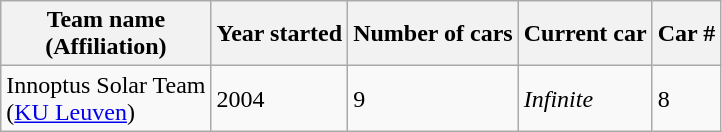<table class="wikitable">
<tr ">
<th><strong>Team name<br>(Affiliation)</strong></th>
<th><strong>Year started</strong></th>
<th><strong>Number of cars</strong></th>
<th><strong>Current car</strong></th>
<th><strong>Car #</strong></th>
</tr>
<tr>
<td>Innoptus Solar Team<br>(<a href='#'>KU Leuven</a>)</td>
<td>2004</td>
<td>9</td>
<td><em>Infinite</em></td>
<td>8</td>
</tr>
</table>
